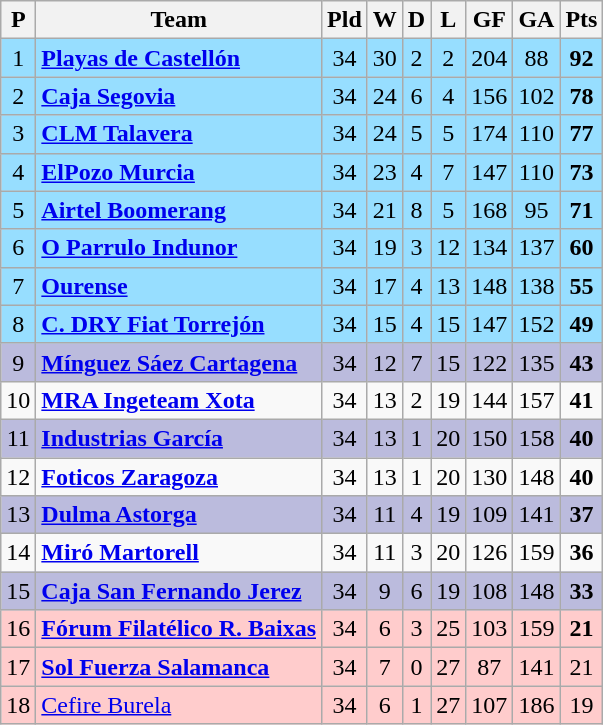<table class="wikitable sortable" style="text-align: center;">
<tr>
<th align="center">P</th>
<th align="center">Team</th>
<th align="center">Pld</th>
<th align="center">W</th>
<th align="center">D</th>
<th align="center">L</th>
<th align="center">GF</th>
<th align="center">GA</th>
<th align="center">Pts</th>
</tr>
<tr ! style="background:#97DEFF;">
<td>1</td>
<td align="left"><strong><a href='#'>Playas de Castellón</a></strong></td>
<td>34</td>
<td>30</td>
<td>2</td>
<td>2</td>
<td>204</td>
<td>88</td>
<td><strong>92</strong></td>
</tr>
<tr ! style="background:#97DEFF;">
<td>2</td>
<td align="left"><strong><a href='#'>Caja Segovia</a></strong></td>
<td>34</td>
<td>24</td>
<td>6</td>
<td>4</td>
<td>156</td>
<td>102</td>
<td><strong>78</strong></td>
</tr>
<tr ! style="background:#97DEFF;">
<td>3</td>
<td align="left"><strong><a href='#'>CLM Talavera</a></strong></td>
<td>34</td>
<td>24</td>
<td>5</td>
<td>5</td>
<td>174</td>
<td>110</td>
<td><strong>77</strong></td>
</tr>
<tr ! style="background:#97DEFF;">
<td>4</td>
<td align="left"><strong><a href='#'>ElPozo Murcia</a></strong></td>
<td>34</td>
<td>23</td>
<td>4</td>
<td>7</td>
<td>147</td>
<td>110</td>
<td><strong>73</strong></td>
</tr>
<tr ! style="background:#97DEFF;">
<td>5</td>
<td align="left"><strong><a href='#'>Airtel Boomerang</a></strong></td>
<td>34</td>
<td>21</td>
<td>8</td>
<td>5</td>
<td>168</td>
<td>95</td>
<td><strong>71</strong></td>
</tr>
<tr ! style="background:#97DEFF;">
<td>6</td>
<td align="left"><strong><a href='#'>O Parrulo Indunor</a></strong></td>
<td>34</td>
<td>19</td>
<td>3</td>
<td>12</td>
<td>134</td>
<td>137</td>
<td><strong>60</strong></td>
</tr>
<tr ! style="background:#97DEFF;">
<td>7</td>
<td align="left"><strong><a href='#'>Ourense</a></strong></td>
<td>34</td>
<td>17</td>
<td>4</td>
<td>13</td>
<td>148</td>
<td>138</td>
<td><strong>55</strong></td>
</tr>
<tr ! style="background:#97DEFF;">
<td>8</td>
<td align="left"><strong><a href='#'>C. DRY Fiat Torrejón</a></strong></td>
<td>34</td>
<td>15</td>
<td>4</td>
<td>15</td>
<td>147</td>
<td>152</td>
<td><strong>49</strong></td>
</tr>
<tr ! style="background:#BBBBDD;">
<td>9</td>
<td align="left"><strong><a href='#'>Mínguez Sáez Cartagena</a></strong></td>
<td>34</td>
<td>12</td>
<td>7</td>
<td>15</td>
<td>122</td>
<td>135</td>
<td><strong>43</strong></td>
</tr>
<tr>
<td>10</td>
<td align="left"><strong><a href='#'>MRA Ingeteam Xota</a></strong></td>
<td>34</td>
<td>13</td>
<td>2</td>
<td>19</td>
<td>144</td>
<td>157</td>
<td><strong>41</strong></td>
</tr>
<tr ! style="background:#BBBBDD;">
<td>11</td>
<td align="left"><strong><a href='#'>Industrias García</a></strong></td>
<td>34</td>
<td>13</td>
<td>1</td>
<td>20</td>
<td>150</td>
<td>158</td>
<td><strong>40</strong></td>
</tr>
<tr>
<td>12</td>
<td align="left"><strong><a href='#'>Foticos Zaragoza</a></strong></td>
<td>34</td>
<td>13</td>
<td>1</td>
<td>20</td>
<td>130</td>
<td>148</td>
<td><strong>40</strong></td>
</tr>
<tr ! style="background:#BBBBDD;">
<td>13</td>
<td align="left"><strong><a href='#'>Dulma Astorga</a></strong></td>
<td>34</td>
<td>11</td>
<td>4</td>
<td>19</td>
<td>109</td>
<td>141</td>
<td><strong>37</strong></td>
</tr>
<tr>
<td>14</td>
<td align="left"><strong><a href='#'>Miró Martorell</a></strong></td>
<td>34</td>
<td>11</td>
<td>3</td>
<td>20</td>
<td>126</td>
<td>159</td>
<td><strong>36</strong></td>
</tr>
<tr ! style="background:#BBBBDD;">
<td>15</td>
<td align="left"><strong><a href='#'>Caja San Fernando Jerez</a></strong></td>
<td>34</td>
<td>9</td>
<td>6</td>
<td>19</td>
<td>108</td>
<td>148</td>
<td><strong>33</strong></td>
</tr>
<tr ! style="background:#FFCCCC;">
<td>16</td>
<td align="left"><strong><a href='#'>Fórum Filatélico R. Baixas</a></strong></td>
<td>34</td>
<td>6</td>
<td>3</td>
<td>25</td>
<td>103</td>
<td>159</td>
<td><strong>21</strong></td>
</tr>
<tr ! style="background:#FFCCCC;">
<td>17</td>
<td align="left"><strong><a href='#'>Sol Fuerza Salamanca</a><em></td>
<td>34</td>
<td>7</td>
<td>0</td>
<td>27</td>
<td>87</td>
<td>141</td>
<td></strong>21<strong></td>
</tr>
<tr ! style="background:#FFCCCC;">
<td>18</td>
<td align="left"></strong><a href='#'>Cefire Burela</a><strong></td>
<td>34</td>
<td>6</td>
<td>1</td>
<td>27</td>
<td>107</td>
<td>186</td>
<td></strong>19<strong></td>
</tr>
</table>
